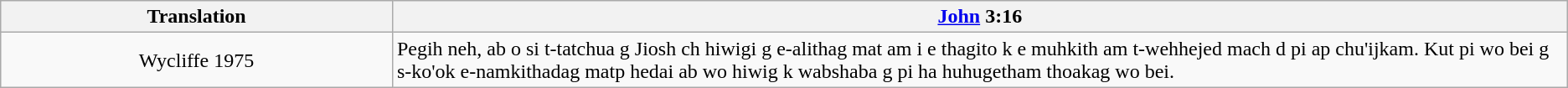<table class="wikitable">
<tr>
<th align="center" width="25%">Translation</th>
<th><a href='#'>John</a> 3:16</th>
</tr>
<tr>
<td align="center">Wycliffe 1975</td>
<td>Pegih neh, ab o si t-tatchua g Jiosh ch hiwigi g e-alithag mat am i e thagito k e muhkith am t-wehhejed mach d pi ap chu'ijkam. Kut pi wo bei g s-ko'ok e-namkithadag matp hedai ab wo hiwig k wabshaba g pi ha huhugetham thoakag wo bei.</td>
</tr>
</table>
